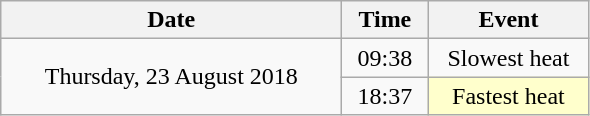<table class = "wikitable" style="text-align:center;">
<tr>
<th width=220>Date</th>
<th width=50>Time</th>
<th width=100>Event</th>
</tr>
<tr>
<td rowspan=2>Thursday, 23 August 2018</td>
<td>09:38</td>
<td>Slowest heat</td>
</tr>
<tr>
<td>18:37</td>
<td bgcolor=ffffcc>Fastest heat</td>
</tr>
</table>
